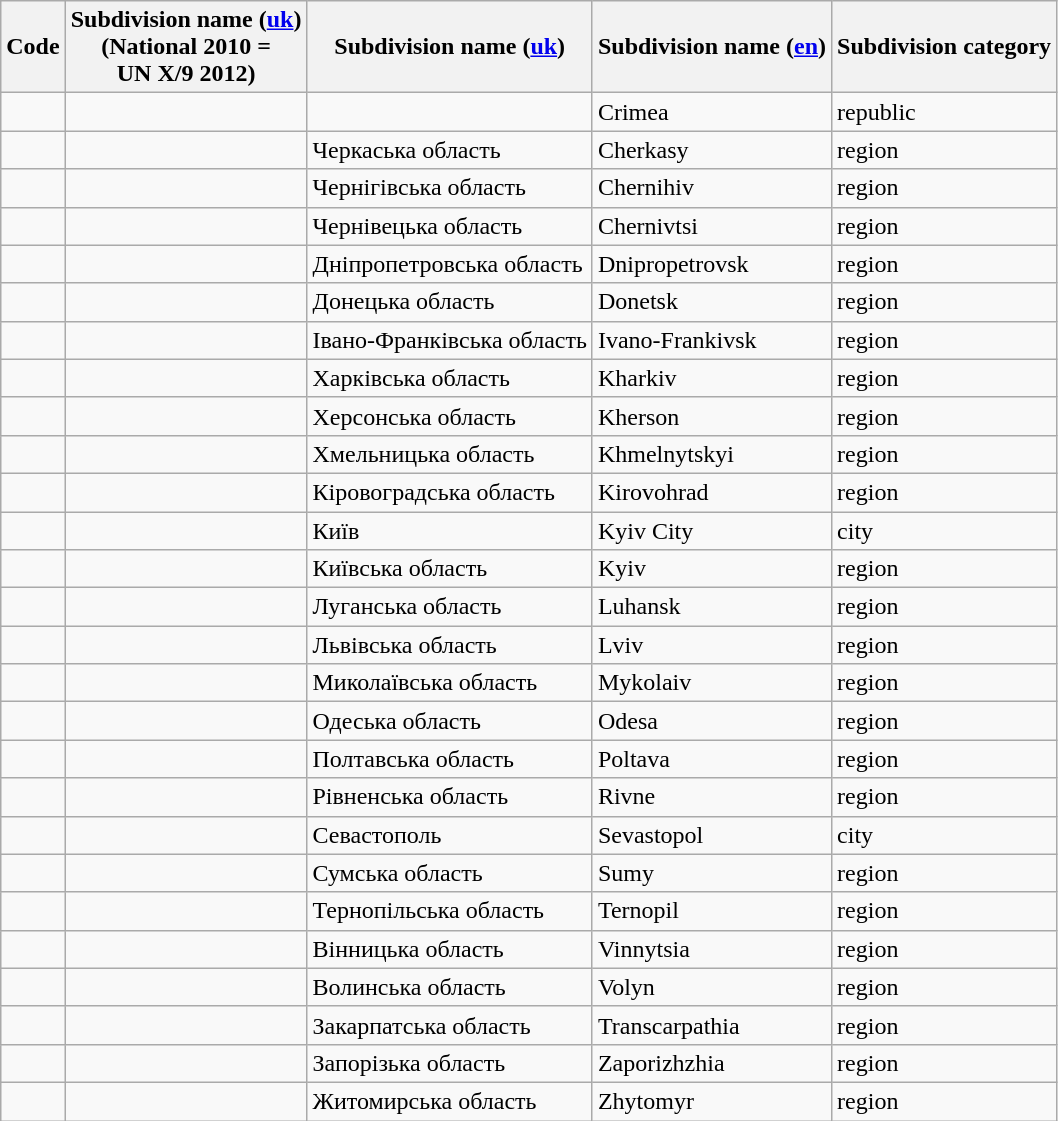<table class="wikitable sortable">
<tr>
<th>Code</th>
<th>Subdivision name (<a href='#'>uk</a>)<br>(National 2010 =<br>UN X/9 2012)</th>
<th>Subdivision name (<a href='#'>uk</a>) </th>
<th>Subdivision name (<a href='#'>en</a>) </th>
<th>Subdivision category</th>
</tr>
<tr>
<td></td>
<td></td>
<td></td>
<td>Crimea</td>
<td>republic</td>
</tr>
<tr>
<td></td>
<td></td>
<td>Черкаська область</td>
<td>Cherkasy</td>
<td>region</td>
</tr>
<tr>
<td></td>
<td></td>
<td>Чернігівська область</td>
<td>Chernihiv</td>
<td>region</td>
</tr>
<tr>
<td></td>
<td></td>
<td>Чернівецька область</td>
<td>Chernivtsi</td>
<td>region</td>
</tr>
<tr>
<td></td>
<td></td>
<td>Дніпропетровська область</td>
<td>Dnipropetrovsk</td>
<td>region</td>
</tr>
<tr>
<td></td>
<td></td>
<td>Донецька область</td>
<td>Donetsk</td>
<td>region</td>
</tr>
<tr>
<td></td>
<td></td>
<td>Івано-Франківська область</td>
<td>Ivano-Frankivsk</td>
<td>region</td>
</tr>
<tr>
<td></td>
<td></td>
<td>Харківська область</td>
<td>Kharkiv</td>
<td>region</td>
</tr>
<tr>
<td></td>
<td></td>
<td>Херсонська область</td>
<td>Kherson</td>
<td>region</td>
</tr>
<tr>
<td></td>
<td></td>
<td>Хмельницька область</td>
<td>Khmelnytskyi</td>
<td>region</td>
</tr>
<tr>
<td></td>
<td></td>
<td>Кіровоградська область</td>
<td>Kirovohrad</td>
<td>region</td>
</tr>
<tr>
<td></td>
<td></td>
<td>Київ</td>
<td>Kyiv City</td>
<td>city</td>
</tr>
<tr>
<td></td>
<td></td>
<td>Київська область</td>
<td>Kyiv</td>
<td>region</td>
</tr>
<tr>
<td></td>
<td></td>
<td>Луганська область</td>
<td>Luhansk</td>
<td>region</td>
</tr>
<tr>
<td></td>
<td></td>
<td>Львівська область</td>
<td>Lviv</td>
<td>region</td>
</tr>
<tr>
<td></td>
<td></td>
<td>Миколаївська область</td>
<td>Mykolaiv</td>
<td>region</td>
</tr>
<tr>
<td></td>
<td></td>
<td>Одеська область</td>
<td>Odesa</td>
<td>region</td>
</tr>
<tr>
<td></td>
<td></td>
<td>Полтавська область</td>
<td>Poltava</td>
<td>region</td>
</tr>
<tr>
<td></td>
<td></td>
<td>Рівненська область</td>
<td>Rivne</td>
<td>region</td>
</tr>
<tr>
<td></td>
<td></td>
<td>Севастополь</td>
<td>Sevastopol</td>
<td>city</td>
</tr>
<tr>
<td></td>
<td></td>
<td>Сумська область</td>
<td>Sumy</td>
<td>region</td>
</tr>
<tr>
<td></td>
<td></td>
<td>Тернопільська область</td>
<td>Ternopil</td>
<td>region</td>
</tr>
<tr>
<td></td>
<td></td>
<td>Вінницька область</td>
<td>Vinnytsia</td>
<td>region</td>
</tr>
<tr>
<td></td>
<td></td>
<td>Волинська область</td>
<td>Volyn</td>
<td>region</td>
</tr>
<tr>
<td></td>
<td></td>
<td>Закарпатська область</td>
<td>Transcarpathia</td>
<td>region</td>
</tr>
<tr>
<td></td>
<td></td>
<td>Запорізька область</td>
<td>Zaporizhzhia</td>
<td>region</td>
</tr>
<tr>
<td></td>
<td></td>
<td>Житомирська область</td>
<td>Zhytomyr</td>
<td>region</td>
</tr>
</table>
